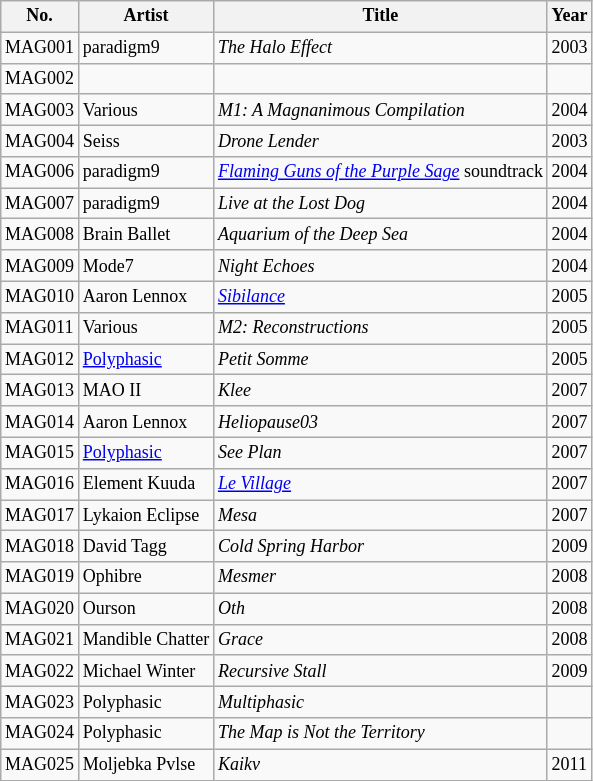<table class="sortable wikitable" style="font-size:9pt">
<tr>
<th>No.</th>
<th>Artist</th>
<th>Title</th>
<th>Year</th>
</tr>
<tr>
<td>MAG001</td>
<td>paradigm9</td>
<td><em>The Halo Effect</em></td>
<td>2003</td>
</tr>
<tr>
<td>MAG002</td>
<td></td>
<td></td>
<td></td>
</tr>
<tr>
<td>MAG003</td>
<td>Various</td>
<td><em>M1: A Magnanimous Compilation</em></td>
<td>2004</td>
</tr>
<tr>
<td>MAG004</td>
<td>Seiss</td>
<td><em>Drone Lender</em></td>
<td>2003</td>
</tr>
<tr>
<td>MAG006</td>
<td>paradigm9</td>
<td><em><a href='#'>Flaming Guns of the Purple Sage</a></em> soundtrack</td>
<td>2004</td>
</tr>
<tr>
<td>MAG007</td>
<td>paradigm9</td>
<td><em>Live at the Lost Dog</em></td>
<td>2004</td>
</tr>
<tr>
<td>MAG008</td>
<td>Brain Ballet</td>
<td><em>Aquarium of the Deep Sea</em></td>
<td>2004</td>
</tr>
<tr>
<td>MAG009</td>
<td>Mode7</td>
<td><em>Night Echoes</em></td>
<td>2004</td>
</tr>
<tr>
<td>MAG010</td>
<td>Aaron Lennox</td>
<td><em><a href='#'>Sibilance</a></em></td>
<td>2005</td>
</tr>
<tr>
<td>MAG011</td>
<td>Various</td>
<td><em>M2: Reconstructions</em></td>
<td>2005</td>
</tr>
<tr>
<td>MAG012</td>
<td><a href='#'>Polyphasic</a></td>
<td><em>Petit Somme</em></td>
<td>2005</td>
</tr>
<tr>
<td>MAG013</td>
<td>MAO II</td>
<td><em>Klee</em></td>
<td>2007</td>
</tr>
<tr>
<td>MAG014</td>
<td>Aaron Lennox</td>
<td><em>Heliopause03</em></td>
<td>2007</td>
</tr>
<tr>
<td>MAG015</td>
<td><a href='#'>Polyphasic</a></td>
<td><em>See Plan</em></td>
<td>2007</td>
</tr>
<tr>
<td>MAG016</td>
<td>Element Kuuda</td>
<td><em><a href='#'>Le Village</a></em></td>
<td>2007</td>
</tr>
<tr>
<td>MAG017</td>
<td>Lykaion Eclipse</td>
<td><em>Mesa</em></td>
<td>2007</td>
</tr>
<tr>
<td>MAG018</td>
<td>David Tagg</td>
<td><em>Cold Spring Harbor</em></td>
<td>2009</td>
</tr>
<tr>
<td>MAG019</td>
<td>Ophibre</td>
<td><em>Mesmer</em></td>
<td>2008</td>
</tr>
<tr>
<td>MAG020</td>
<td>Ourson</td>
<td><em>Oth</em></td>
<td>2008</td>
</tr>
<tr>
<td>MAG021</td>
<td>Mandible Chatter</td>
<td><em>Grace</em></td>
<td>2008</td>
</tr>
<tr>
<td>MAG022</td>
<td>Michael Winter</td>
<td><em>Recursive Stall</em></td>
<td>2009</td>
</tr>
<tr>
<td>MAG023</td>
<td>Polyphasic</td>
<td><em>Multiphasic</em></td>
<td></td>
</tr>
<tr>
<td>MAG024</td>
<td>Polyphasic</td>
<td><em>The Map is Not the Territory</em></td>
<td></td>
</tr>
<tr>
<td>MAG025</td>
<td>Moljebka Pvlse</td>
<td><em>Kaikv</em></td>
<td>2011</td>
</tr>
</table>
